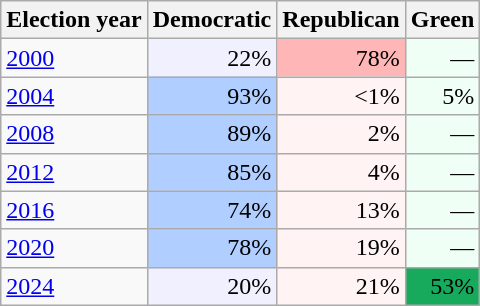<table class="wikitable">
<tr>
<th>Election year</th>
<th>Democratic</th>
<th>Republican</th>
<th>Green</th>
</tr>
<tr>
<td><a href='#'>2000</a></td>
<td style="text-align:right; background:#f0f0ff;">22%</td>
<td style="text-align:right; background:#ffb6b6;">78%</td>
<td style="text-align:right; background:#f0fff5;">—</td>
</tr>
<tr>
<td><a href='#'>2004</a></td>
<td style="text-align:right; background:#b0ceff;">93%</td>
<td style="text-align:right; background:#fff3f3;"><1%</td>
<td style="text-align:right; background:#f0fff5;">5%</td>
</tr>
<tr>
<td><a href='#'>2008</a></td>
<td style="text-align:right; background:#b0ceff;">89%</td>
<td style="text-align:right; background:#fff3f3;">2%</td>
<td style="text-align:right; background:#f0fff5;">—</td>
</tr>
<tr>
<td><a href='#'>2012</a></td>
<td style="text-align:right; background:#b0ceff;">85%</td>
<td style="text-align:right; background:#fff3f3;">4%</td>
<td style="text-align:right; background:#f0fff5;">—</td>
</tr>
<tr>
<td><a href='#'>2016</a></td>
<td style="text-align:right; background:#b0ceff;">74%</td>
<td style="text-align:right; background:#fff3f3;">13%</td>
<td style="text-align:right; background:#f0fff5;">—</td>
</tr>
<tr>
<td><a href='#'>2020</a></td>
<td style="text-align:right; background:#b0ceff;">78%</td>
<td style="text-align:right; background:#fff3f3;">19%</td>
<td style="text-align:right; background:#f0fff5;">—</td>
</tr>
<tr>
<td><a href='#'>2024</a></td>
<td style="text-align:right; background:#f0f0ff;">20%</td>
<td style="text-align:right; background:#fff3f3;">21%</td>
<td style="text-align:right; background:#17aa5c;">53%</td>
</tr>
</table>
